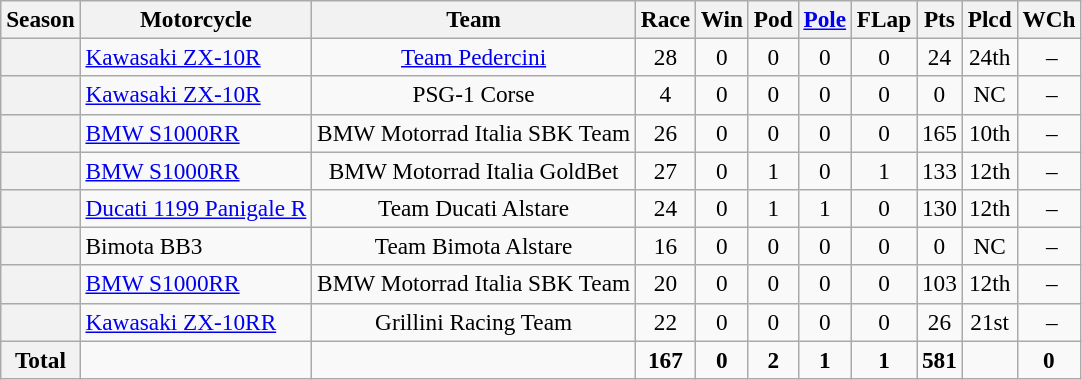<table class="wikitable" style="text-align:center; font-size:97%;">
<tr>
<th>Season</th>
<th>Motorcycle</th>
<th>Team</th>
<th>Race</th>
<th>Win</th>
<th>Pod</th>
<th><a href='#'>Pole</a></th>
<th>FLap</th>
<th>Pts</th>
<th>Plcd</th>
<th>WCh</th>
</tr>
<tr>
<th></th>
<td align="left"><a href='#'>Kawasaki ZX-10R</a></td>
<td><a href='#'>Team Pedercini</a></td>
<td>28</td>
<td>0</td>
<td>0</td>
<td>0</td>
<td>0</td>
<td>24</td>
<td>24th</td>
<td> –</td>
</tr>
<tr>
<th></th>
<td align="left"><a href='#'>Kawasaki ZX-10R</a></td>
<td>PSG-1 Corse</td>
<td>4</td>
<td>0</td>
<td>0</td>
<td>0</td>
<td>0</td>
<td>0</td>
<td>NC</td>
<td> –</td>
</tr>
<tr>
<th></th>
<td align="left"><a href='#'>BMW S1000RR</a></td>
<td>BMW Motorrad Italia SBK Team</td>
<td>26</td>
<td>0</td>
<td>0</td>
<td>0</td>
<td>0</td>
<td>165</td>
<td>10th</td>
<td> –</td>
</tr>
<tr>
<th></th>
<td align="left"><a href='#'>BMW S1000RR</a></td>
<td>BMW Motorrad Italia GoldBet</td>
<td>27</td>
<td>0</td>
<td>1</td>
<td>0</td>
<td>1</td>
<td>133</td>
<td>12th</td>
<td> –</td>
</tr>
<tr>
<th></th>
<td align="left"><a href='#'>Ducati 1199 Panigale R</a></td>
<td>Team Ducati Alstare</td>
<td>24</td>
<td>0</td>
<td>1</td>
<td>1</td>
<td>0</td>
<td>130</td>
<td>12th</td>
<td> –</td>
</tr>
<tr>
<th></th>
<td align="left">Bimota BB3</td>
<td>Team Bimota Alstare</td>
<td>16</td>
<td>0</td>
<td>0</td>
<td>0</td>
<td>0</td>
<td>0</td>
<td>NC</td>
<td> –</td>
</tr>
<tr>
<th></th>
<td align="left"><a href='#'>BMW S1000RR</a></td>
<td>BMW Motorrad Italia SBK Team</td>
<td>20</td>
<td>0</td>
<td>0</td>
<td>0</td>
<td>0</td>
<td>103</td>
<td>12th</td>
<td> –</td>
</tr>
<tr>
<th></th>
<td align="left"><a href='#'>Kawasaki ZX-10RR</a></td>
<td>Grillini Racing Team</td>
<td>22</td>
<td>0</td>
<td>0</td>
<td>0</td>
<td>0</td>
<td>26</td>
<td>21st</td>
<td> –</td>
</tr>
<tr>
<th>Total</th>
<td></td>
<td></td>
<td><strong>167</strong></td>
<td><strong>0</strong></td>
<td><strong>2</strong></td>
<td><strong>1</strong></td>
<td><strong>1</strong></td>
<td><strong>581</strong></td>
<td></td>
<td><strong>0</strong></td>
</tr>
</table>
